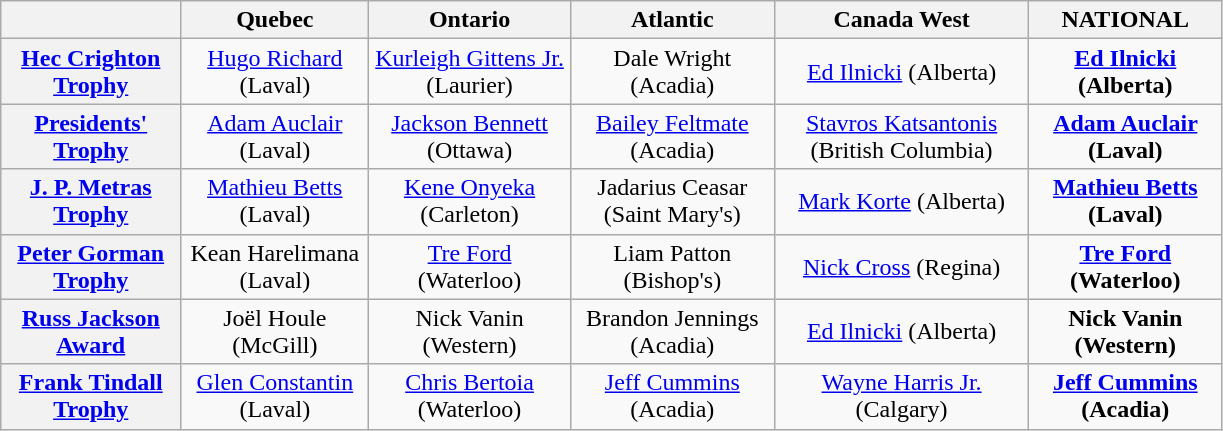<table class="wikitable" style="text-align: center; width: 815px; height: 250px;">
<tr>
<th scope="col"></th>
<th scope="col">Quebec</th>
<th scope="col">Ontario</th>
<th scope="col">Atlantic</th>
<th scope="col">Canada West</th>
<th scope="col">NATIONAL</th>
</tr>
<tr>
<th scope="row"><a href='#'>Hec Crighton Trophy</a></th>
<td><a href='#'>Hugo Richard</a> (Laval)</td>
<td><a href='#'>Kurleigh Gittens Jr.</a> (Laurier)</td>
<td>Dale Wright (Acadia)</td>
<td><a href='#'>Ed Ilnicki</a> (Alberta)</td>
<td><strong><a href='#'>Ed Ilnicki</a> (Alberta)</strong></td>
</tr>
<tr>
<th scope="row"><a href='#'>Presidents' Trophy</a></th>
<td><a href='#'>Adam Auclair</a> (Laval)</td>
<td><a href='#'>Jackson Bennett</a> (Ottawa)</td>
<td><a href='#'>Bailey Feltmate</a> (Acadia)</td>
<td><a href='#'>Stavros Katsantonis</a> (British Columbia)</td>
<td><strong><a href='#'>Adam Auclair</a> (Laval)</strong></td>
</tr>
<tr>
<th scope="row"><a href='#'>J. P. Metras Trophy</a></th>
<td><a href='#'>Mathieu Betts</a> (Laval)</td>
<td><a href='#'>Kene Onyeka</a> (Carleton)</td>
<td>Jadarius Ceasar (Saint Mary's)</td>
<td><a href='#'>Mark Korte</a> (Alberta)</td>
<td><strong><a href='#'>Mathieu Betts</a> (Laval)</strong></td>
</tr>
<tr>
<th scope="row"><a href='#'>Peter Gorman Trophy</a></th>
<td>Kean Harelimana (Laval)</td>
<td><a href='#'>Tre Ford</a> (Waterloo)</td>
<td>Liam Patton (Bishop's)</td>
<td><a href='#'>Nick Cross</a> (Regina)</td>
<td><strong><a href='#'>Tre Ford</a> (Waterloo)</strong></td>
</tr>
<tr>
<th scope="row"><a href='#'>Russ Jackson Award</a></th>
<td>Joël Houle (McGill)</td>
<td>Nick Vanin (Western)</td>
<td>Brandon Jennings (Acadia)</td>
<td><a href='#'>Ed Ilnicki</a> (Alberta)</td>
<td><strong>Nick Vanin (Western)</strong></td>
</tr>
<tr>
<th scope="row"><a href='#'>Frank Tindall Trophy</a></th>
<td><a href='#'>Glen Constantin</a> (Laval)</td>
<td><a href='#'>Chris Bertoia</a> (Waterloo)</td>
<td><a href='#'>Jeff Cummins</a> (Acadia)</td>
<td><a href='#'>Wayne Harris Jr.</a> (Calgary)</td>
<td><strong><a href='#'>Jeff Cummins</a> (Acadia)</strong></td>
</tr>
</table>
